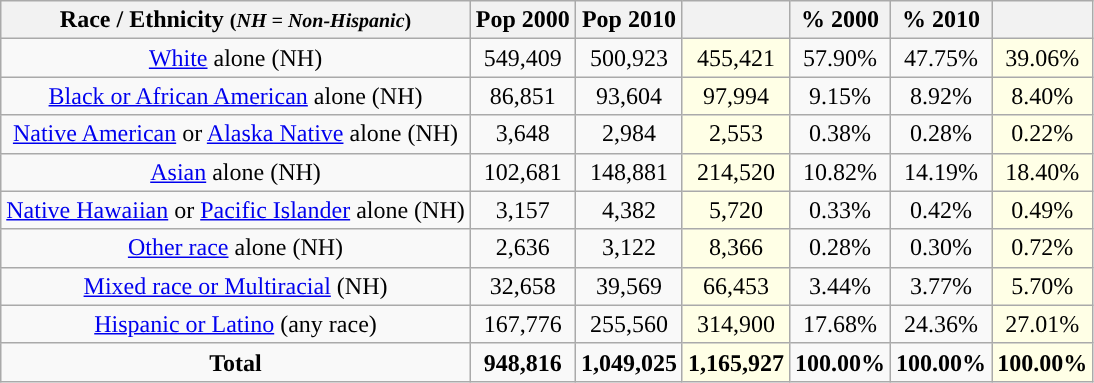<table class="wikitable" style="text-align:center;">
<tr>
<th>Race / Ethnicity <small>(<em>NH = Non-Hispanic</em>)</small></th>
<th>Pop 2000</th>
<th>Pop 2010</th>
<th></th>
<th>% 2000</th>
<th>% 2010</th>
<th></th>
</tr>
<tr>
<td><a href='#'>White</a> alone (NH)</td>
<td>549,409</td>
<td>500,923</td>
<td style='background: #ffffe6;'>455,421</td>
<td>57.90%</td>
<td>47.75%</td>
<td style='background: #ffffe6;'>39.06%</td>
</tr>
<tr>
<td><a href='#'>Black or African American</a> alone (NH)</td>
<td>86,851</td>
<td>93,604</td>
<td style='background: #ffffe6;'>97,994</td>
<td>9.15%</td>
<td>8.92%</td>
<td style='background: #ffffe6;'>8.40%</td>
</tr>
<tr>
<td><a href='#'>Native American</a> or <a href='#'>Alaska Native</a> alone (NH)</td>
<td>3,648</td>
<td>2,984</td>
<td style='background: #ffffe6;'>2,553</td>
<td>0.38%</td>
<td>0.28%</td>
<td style='background: #ffffe6;'>0.22%</td>
</tr>
<tr>
<td><a href='#'>Asian</a> alone (NH)</td>
<td>102,681</td>
<td>148,881</td>
<td style='background: #ffffe6;'>214,520</td>
<td>10.82%</td>
<td>14.19%</td>
<td style='background: #ffffe6;'>18.40%</td>
</tr>
<tr>
<td><a href='#'>Native Hawaiian</a> or <a href='#'>Pacific Islander</a> alone (NH)</td>
<td>3,157</td>
<td>4,382</td>
<td style='background: #ffffe6;'>5,720</td>
<td>0.33%</td>
<td>0.42%</td>
<td style='background: #ffffe6;'>0.49%</td>
</tr>
<tr>
<td><a href='#'>Other race</a> alone (NH)</td>
<td>2,636</td>
<td>3,122</td>
<td style='background: #ffffe6;'>8,366</td>
<td>0.28%</td>
<td>0.30%</td>
<td style='background: #ffffe6;'>0.72%</td>
</tr>
<tr>
<td><a href='#'>Mixed race or Multiracial</a> (NH)</td>
<td>32,658</td>
<td>39,569</td>
<td style='background: #ffffe6;'>66,453</td>
<td>3.44%</td>
<td>3.77%</td>
<td style='background: #ffffe6;'>5.70%</td>
</tr>
<tr>
<td><a href='#'>Hispanic or Latino</a> (any race)</td>
<td>167,776</td>
<td>255,560</td>
<td style='background: #ffffe6;'>314,900</td>
<td>17.68%</td>
<td>24.36%</td>
<td style='background: #ffffe6;'>27.01%</td>
</tr>
<tr>
<td><strong>Total</strong></td>
<td><strong>948,816</strong></td>
<td><strong>1,049,025</strong></td>
<td style='background: #ffffe6;'><strong>1,165,927</strong></td>
<td><strong>100.00%</strong></td>
<td><strong>100.00%</strong></td>
<td style='background: #ffffe6;'><strong>100.00%</strong></td>
</tr>
</table>
